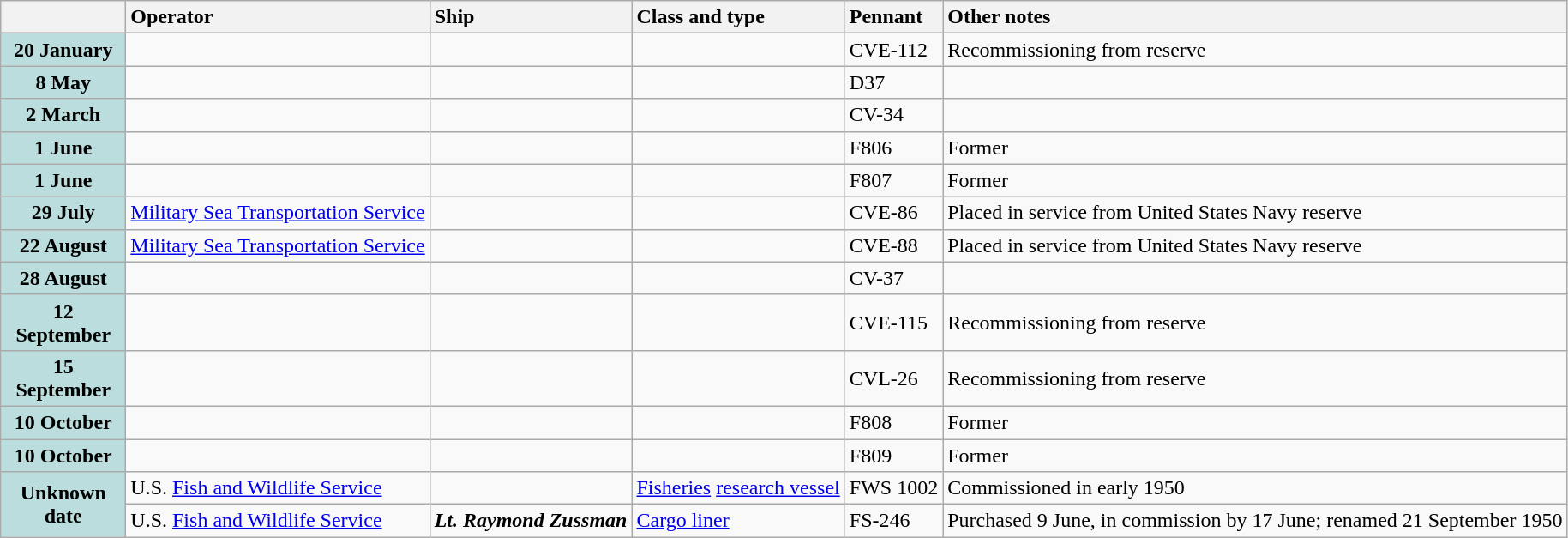<table class="wikitable">
<tr>
<th width="90"></th>
<th style="text-align: left;">Operator</th>
<th style="text-align: left;">Ship</th>
<th style="text-align: left;">Class and type</th>
<th style="text-align: left;">Pennant</th>
<th style="text-align: left;">Other notes</th>
</tr>
<tr>
<th style="background: #bbdddd;">20 January</th>
<td></td>
<td><strong></strong></td>
<td></td>
<td>CVE-112</td>
<td>Recommissioning from reserve</td>
</tr>
<tr>
<th style="background: #bbdddd;">8 May</th>
<td></td>
<td><strong></strong></td>
<td></td>
<td>D37</td>
<td></td>
</tr>
<tr>
<th style="background: #bbdddd;">2 March</th>
<td></td>
<td><strong></strong></td>
<td></td>
<td>CV-34</td>
<td></td>
</tr>
<tr>
<th style="background: #bbdddd;">1 June</th>
<td></td>
<td><strong></strong></td>
<td></td>
<td>F806</td>
<td>Former </td>
</tr>
<tr>
<th style="background: #bbdddd;">1 June</th>
<td></td>
<td><strong></strong></td>
<td></td>
<td>F807</td>
<td>Former </td>
</tr>
<tr>
<th style="background: #bbdddd;">29 July</th>
<td> <a href='#'>Military Sea Transportation Service</a></td>
<td><strong></strong></td>
<td></td>
<td>CVE-86</td>
<td>Placed in service from United States Navy reserve</td>
</tr>
<tr>
<th style="background: #bbdddd;">22 August</th>
<td> <a href='#'>Military Sea Transportation Service</a></td>
<td><strong></strong></td>
<td></td>
<td>CVE-88</td>
<td>Placed in service from United States Navy reserve</td>
</tr>
<tr>
<th style="background: #bbdddd;">28 August</th>
<td></td>
<td><strong></strong></td>
<td></td>
<td>CV-37</td>
<td></td>
</tr>
<tr>
<th style="background: #bbdddd;">12 September</th>
<td></td>
<td><strong></strong></td>
<td></td>
<td>CVE-115</td>
<td>Recommissioning from reserve</td>
</tr>
<tr>
<th style="background: #bbdddd;">15 September</th>
<td></td>
<td><strong></strong></td>
<td></td>
<td>CVL-26</td>
<td>Recommissioning from reserve</td>
</tr>
<tr>
<th style="background: #bbdddd;">10 October</th>
<td></td>
<td><strong></strong></td>
<td></td>
<td>F808</td>
<td>Former </td>
</tr>
<tr>
<th style="background: #bbdddd;">10 October</th>
<td></td>
<td><strong></strong></td>
<td></td>
<td>F809</td>
<td>Former </td>
</tr>
<tr>
<th style="background: #bbdddd;" Rowspan=2>Unknown date</th>
<td> U.S. <a href='#'>Fish and Wildlife Service</a></td>
<td><strong></strong></td>
<td><a href='#'>Fisheries</a> <a href='#'>research vessel</a></td>
<td>FWS 1002</td>
<td>Commissioned in early 1950</td>
</tr>
<tr>
<td> U.S. <a href='#'>Fish and Wildlife Service</a></td>
<td><strong><em>Lt. Raymond Zussman</em></strong></td>
<td><a href='#'>Cargo liner</a></td>
<td>FS-246</td>
<td>Purchased 9 June, in commission by 17 June; renamed <strong></strong> 21 September 1950</td>
</tr>
</table>
